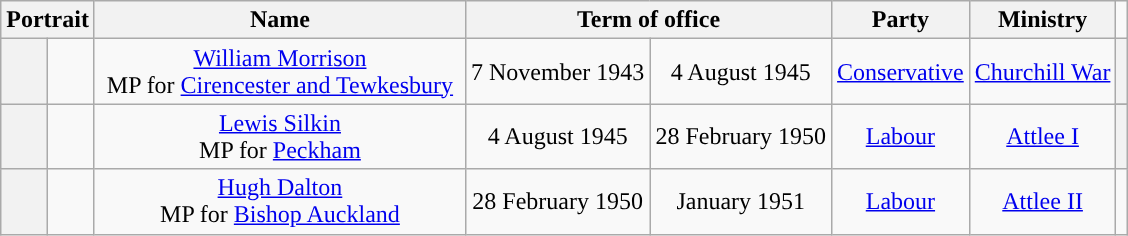<table class="wikitable plainrowheaders" style="text-align:center;">
<tr>
<th colspan=2>Portrait</th>
<th width=240>Name<br></th>
<th colspan=2>Term of office</th>
<th>Party</th>
<th>Ministry</th>
</tr>
<tr>
<th rowspan=2 style="background-color: "></th>
<td rowspan=2></td>
<td rowspan=2><a href='#'>William Morrison</a><br>MP for <a href='#'>Cirencester and Tewkesbury</a><br></td>
<td rowspan=2>7 November 1943</td>
<td rowspan=2>4 August 1945</td>
<td rowspan=2 ><a href='#'>Conservative</a></td>
<td rowspan=2 ><a href='#'>Churchill War</a><br></td>
</tr>
<tr>
<th></th>
</tr>
<tr>
<th rowspan=2 style="background-color: "></th>
<td rowspan=2></td>
<td rowspan=2><a href='#'>Lewis Silkin</a><br>MP for <a href='#'>Peckham</a><br></td>
<td rowspan=2>4 August 1945</td>
<td rowspan=2>28 February 1950</td>
<td rowspan=2 ><a href='#'>Labour</a></td>
<td rowspan=2 ><a href='#'>Attlee I</a></td>
</tr>
<tr>
<th></th>
</tr>
<tr>
<th rowspan=2 style="background-color: "></th>
<td rowspan=2></td>
<td rowspan=2><a href='#'>Hugh Dalton</a><br>MP for <a href='#'>Bishop Auckland</a><br></td>
<td rowspan=2>28 February 1950</td>
<td rowspan=2>January 1951</td>
<td rowspan=2 ><a href='#'>Labour</a></td>
<td rowspan=2 ><a href='#'>Attlee II</a></td>
</tr>
</table>
